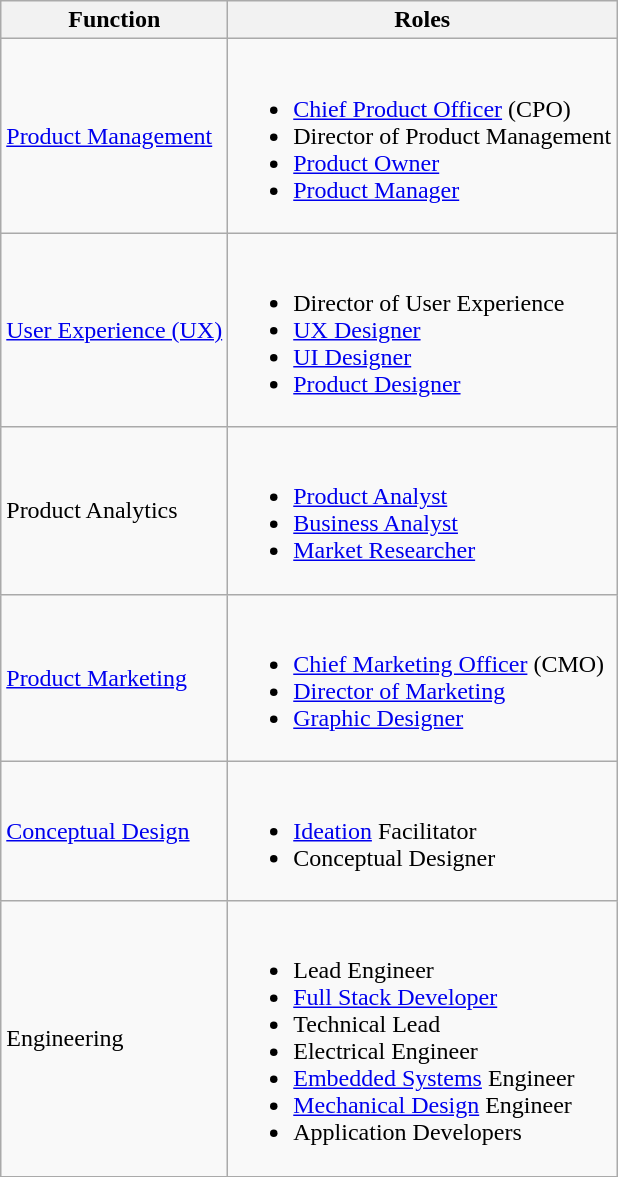<table class="wikitable">
<tr>
<th>Function</th>
<th>Roles</th>
</tr>
<tr>
<td><a href='#'>Product Management</a></td>
<td><br><ul><li><a href='#'>Chief Product Officer</a> (CPO)</li><li>Director of Product Management</li><li><a href='#'>Product Owner</a></li><li><a href='#'>Product Manager</a></li></ul></td>
</tr>
<tr>
<td><a href='#'>User Experience (UX)</a></td>
<td><br><ul><li>Director of User Experience</li><li><a href='#'>UX Designer</a></li><li><a href='#'>UI Designer</a></li><li><a href='#'>Product Designer</a></li></ul></td>
</tr>
<tr>
<td>Product Analytics</td>
<td><br><ul><li><a href='#'>Product Analyst</a></li><li><a href='#'>Business Analyst</a></li><li><a href='#'>Market Researcher</a></li></ul></td>
</tr>
<tr>
<td><a href='#'>Product Marketing</a></td>
<td><br><ul><li><a href='#'>Chief Marketing Officer</a> (CMO)</li><li><a href='#'>Director of Marketing</a></li><li><a href='#'>Graphic Designer</a></li></ul></td>
</tr>
<tr>
<td><a href='#'>Conceptual Design</a></td>
<td><br><ul><li><a href='#'>Ideation</a> Facilitator</li><li>Conceptual Designer</li></ul></td>
</tr>
<tr>
<td>Engineering</td>
<td><br><ul><li>Lead Engineer</li><li><a href='#'>Full Stack Developer</a></li><li>Technical Lead</li><li>Electrical Engineer</li><li><a href='#'>Embedded Systems</a> Engineer</li><li><a href='#'>Mechanical Design</a> Engineer</li><li>Application Developers</li></ul></td>
</tr>
</table>
